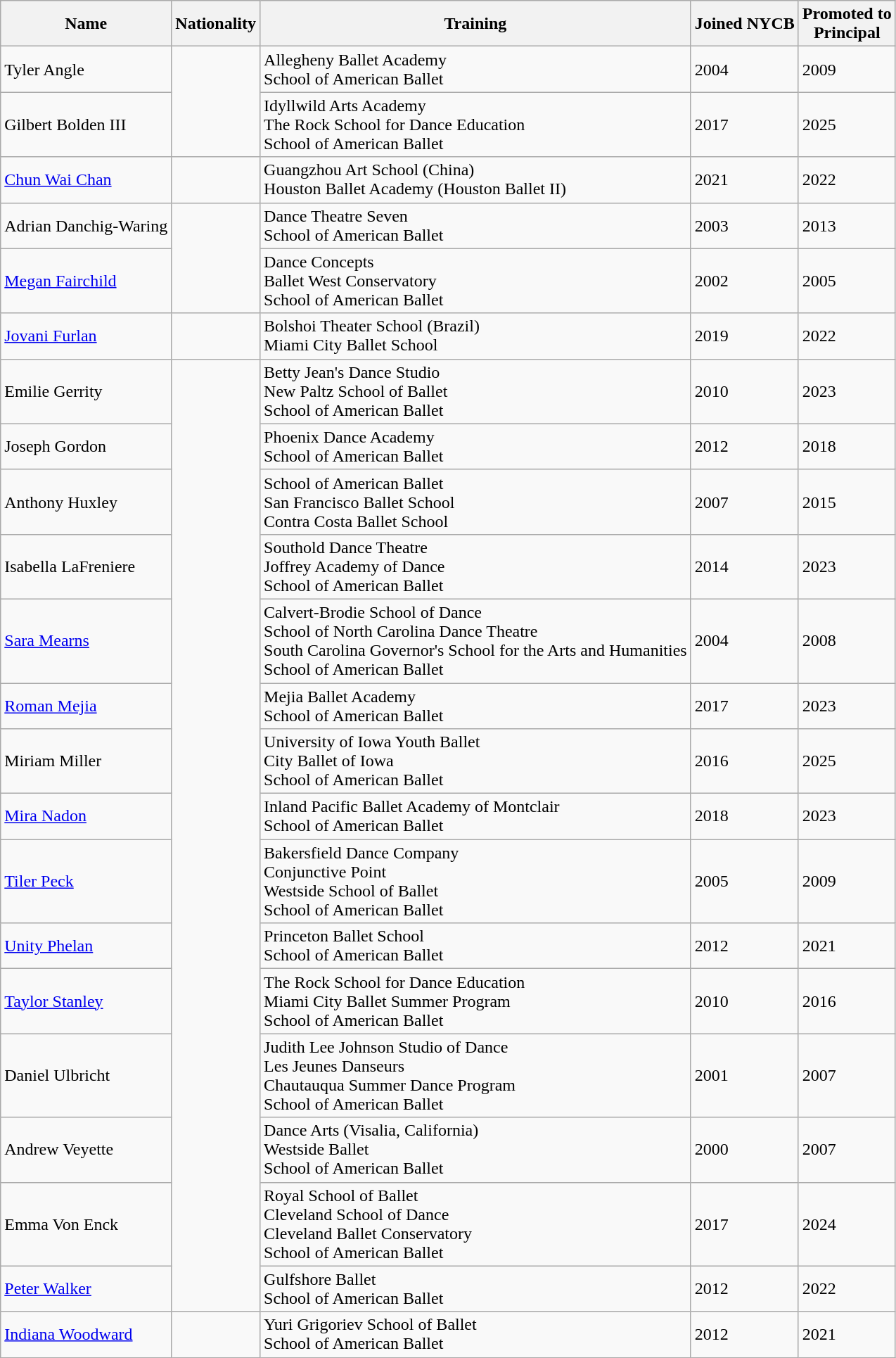<table class="wikitable">
<tr>
<th>Name</th>
<th>Nationality</th>
<th>Training</th>
<th>Joined NYCB</th>
<th>Promoted to <br> Principal</th>
</tr>
<tr>
<td>Tyler Angle</td>
<td rowspan="2"></td>
<td>Allegheny Ballet Academy<br>School of American Ballet</td>
<td>2004</td>
<td>2009</td>
</tr>
<tr>
<td>Gilbert Bolden III</td>
<td>Idyllwild Arts Academy<br>The Rock School for Dance Education<br>School of American Ballet</td>
<td>2017</td>
<td>2025</td>
</tr>
<tr>
<td><a href='#'>Chun Wai Chan</a></td>
<td></td>
<td>Guangzhou Art School (China)<br>Houston Ballet Academy (Houston Ballet II)</td>
<td>2021</td>
<td>2022 </td>
</tr>
<tr>
<td>Adrian Danchig-Waring</td>
<td rowspan="2"></td>
<td>Dance Theatre Seven<br>School of American Ballet</td>
<td>2003</td>
<td>2013</td>
</tr>
<tr>
<td><a href='#'>Megan Fairchild</a></td>
<td>Dance Concepts<br>Ballet West Conservatory<br>School of American Ballet</td>
<td>2002</td>
<td>2005</td>
</tr>
<tr>
<td><a href='#'>Jovani Furlan</a></td>
<td></td>
<td>Bolshoi Theater School (Brazil)<br>Miami City Ballet School</td>
<td>2019</td>
<td>2022</td>
</tr>
<tr>
<td>Emilie Gerrity</td>
<td rowspan="15"></td>
<td>Betty Jean's Dance Studio<br>New Paltz School of Ballet<br>School of American Ballet</td>
<td>2010</td>
<td>2023</td>
</tr>
<tr>
<td>Joseph Gordon</td>
<td>Phoenix Dance Academy<br>School of American Ballet</td>
<td>2012</td>
<td>2018</td>
</tr>
<tr>
<td>Anthony Huxley</td>
<td>School of American Ballet<br>San Francisco Ballet School<br>Contra Costa Ballet School</td>
<td>2007</td>
<td>2015</td>
</tr>
<tr>
<td>Isabella LaFreniere</td>
<td>Southold Dance Theatre<br>Joffrey Academy of Dance<br>School of American Ballet</td>
<td>2014</td>
<td>2023</td>
</tr>
<tr>
<td><a href='#'>Sara Mearns</a></td>
<td>Calvert-Brodie School of Dance<br>School of North Carolina Dance Theatre<br>South Carolina Governor's School for the Arts and Humanities<br>School of American Ballet</td>
<td>2004</td>
<td>2008</td>
</tr>
<tr>
<td><a href='#'>Roman Mejia</a></td>
<td>Mejia Ballet Academy<br>School of American Ballet</td>
<td>2017</td>
<td>2023</td>
</tr>
<tr>
<td>Miriam Miller</td>
<td>University of Iowa Youth Ballet<br>City Ballet of Iowa<br>School of American Ballet</td>
<td>2016</td>
<td>2025</td>
</tr>
<tr>
<td><a href='#'>Mira Nadon</a></td>
<td>Inland Pacific Ballet Academy of Montclair<br>School of American Ballet</td>
<td>2018</td>
<td>2023</td>
</tr>
<tr>
<td><a href='#'>Tiler Peck</a></td>
<td>Bakersfield Dance Company<br>Conjunctive Point<br>Westside School of Ballet<br>School of American Ballet</td>
<td>2005</td>
<td>2009</td>
</tr>
<tr>
<td><a href='#'>Unity Phelan</a></td>
<td>Princeton Ballet School<br>School of American Ballet</td>
<td>2012</td>
<td>2021</td>
</tr>
<tr>
<td><a href='#'>Taylor Stanley</a></td>
<td>The Rock School for Dance Education<br>Miami City Ballet Summer Program<br>School of American Ballet</td>
<td>2010</td>
<td>2016</td>
</tr>
<tr>
<td>Daniel Ulbricht</td>
<td>Judith Lee Johnson Studio of Dance<br>Les Jeunes Danseurs<br>Chautauqua Summer Dance Program<br>School of American Ballet</td>
<td>2001</td>
<td>2007</td>
</tr>
<tr>
<td>Andrew Veyette</td>
<td>Dance Arts (Visalia, California)<br>Westside Ballet<br>School of American Ballet</td>
<td>2000</td>
<td>2007</td>
</tr>
<tr>
<td>Emma Von Enck</td>
<td>Royal School of Ballet<br>Cleveland School of Dance<br>Cleveland Ballet Conservatory<br>School of American Ballet</td>
<td>2017</td>
<td>2024</td>
</tr>
<tr>
<td><a href='#'>Peter Walker</a></td>
<td>Gulfshore Ballet<br>School of American Ballet</td>
<td>2012</td>
<td>2022</td>
</tr>
<tr>
<td><a href='#'>Indiana Woodward</a></td>
<td></td>
<td>Yuri Grigoriev School of Ballet<br>School of American Ballet</td>
<td>2012</td>
<td>2021</td>
</tr>
</table>
